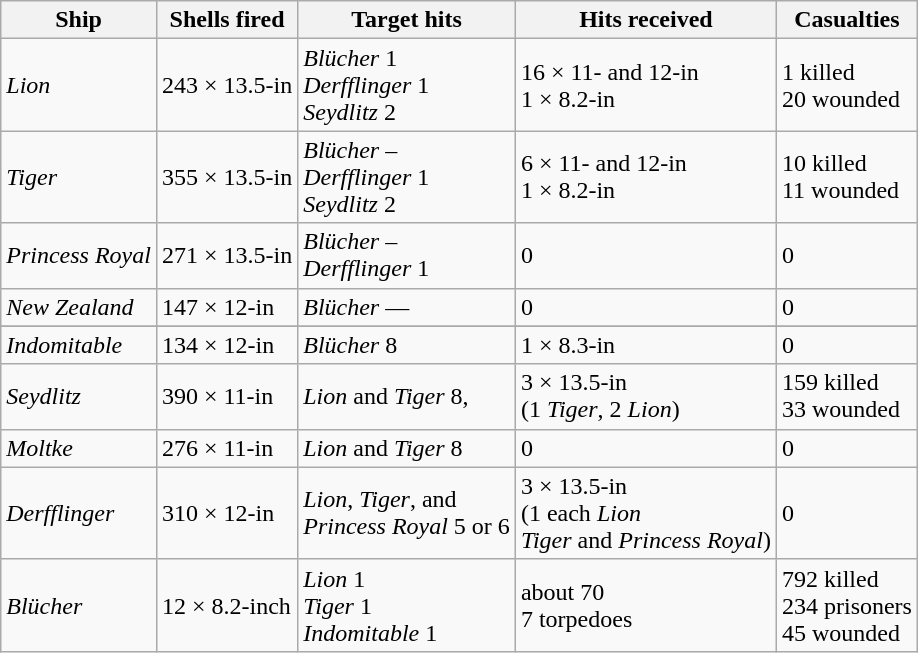<table class="wikitable" align="centre" cellpadding="0" cellspacing="3" style="margin:10px; border:solid 1px #bbb;">
<tr>
<th>Ship</th>
<th>Shells fired</th>
<th>Target hits</th>
<th>Hits received</th>
<th>Casualties</th>
</tr>
<tr>
<td><em>Lion</em></td>
<td>243 × 13.5-in</td>
<td><em>Blücher</em> 1 <br> <em>Derfflinger</em> 1 <br> <em>Seydlitz</em> 2</td>
<td>16 × 11- and 12-in <br> 1 × 8.2-in</td>
<td>1 killed <br>20 wounded</td>
</tr>
<tr>
<td><em>Tiger</em></td>
<td>355 × 13.5-in</td>
<td><em>Blücher</em> – <br> <em>Derfflinger</em> 1 <br> <em>Seydlitz</em> 2</td>
<td>6 × 11- and 12-in <br> 1 × 8.2-in</td>
<td>10 killed <br>11 wounded</td>
</tr>
<tr>
<td><em>Princess Royal</em></td>
<td>271 × 13.5-in</td>
<td><em>Blücher</em> – <br> <em>Derfflinger</em> 1</td>
<td>0</td>
<td>0</td>
</tr>
<tr>
<td><em>New Zealand</em></td>
<td>147 × 12-in</td>
<td><em>Blücher</em> —</td>
<td>0</td>
<td>0</td>
</tr>
<tr>
</tr>
<tr>
<td><em>Indomitable</em></td>
<td>134 × 12-in</td>
<td><em>Blücher</em> 8</td>
<td>1 × 8.3-in</td>
<td>0</td>
</tr>
<tr>
<td><em>Seydlitz</em></td>
<td>390 × 11-in</td>
<td><em>Lion</em> and <em>Tiger</em> 8,</td>
<td>3 × 13.5-in <br> (1 <em>Tiger</em>, 2 <em>Lion</em>)</td>
<td>159 killed <br> 33 wounded</td>
</tr>
<tr>
<td><em>Moltke</em></td>
<td>276 × 11-in</td>
<td><em>Lion</em> and <em>Tiger</em> 8</td>
<td>0</td>
<td>0</td>
</tr>
<tr>
<td><em>Derfflinger</em></td>
<td>310 × 12-in</td>
<td><em>Lion</em>, <em>Tiger</em>, and <br> <em>Princess Royal</em> 5 or 6</td>
<td>3 × 13.5-in <br> (1 each <em>Lion</em> <br> <em>Tiger</em> and <em>Princess Royal</em>)</td>
<td>0</td>
</tr>
<tr>
<td><em>Blücher</em></td>
<td>12 × 8.2-inch</td>
<td><em>Lion</em> 1 <br> <em>Tiger</em> 1 <br> <em>Indomitable</em> 1</td>
<td>about 70 <br> 7 torpedoes</td>
<td>792 killed <br> 234 prisoners <br> 45 wounded</td>
</tr>
</table>
